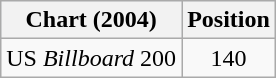<table class="wikitable">
<tr style="background:#ebf5ff;">
<th align="left">Chart (2004)</th>
<th align="left">Position</th>
</tr>
<tr>
<td>US <em>Billboard</em> 200</td>
<td align="center">140</td>
</tr>
</table>
